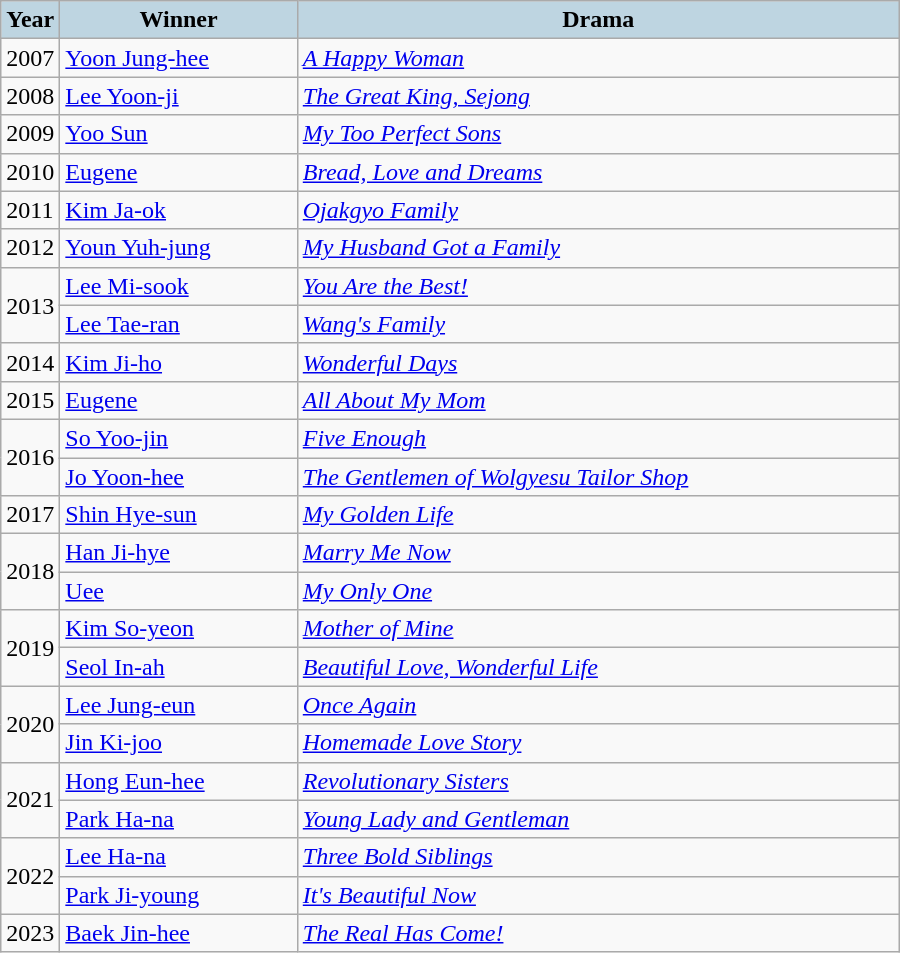<table class="wikitable" style="width:600px">
<tr>
<th style="background:#BED5E1;" width="30">Year</th>
<th style="background:#BED5E1;">Winner</th>
<th style="background:#BED5E1;">Drama</th>
</tr>
<tr>
<td>2007</td>
<td><a href='#'>Yoon Jung-hee</a></td>
<td><em><a href='#'>A Happy Woman</a></em></td>
</tr>
<tr>
<td>2008</td>
<td><a href='#'>Lee Yoon-ji</a></td>
<td><em><a href='#'>The Great King, Sejong</a></em></td>
</tr>
<tr>
<td>2009</td>
<td><a href='#'>Yoo Sun</a></td>
<td><em><a href='#'>My Too Perfect Sons</a></em></td>
</tr>
<tr>
<td>2010</td>
<td><a href='#'>Eugene</a></td>
<td><em><a href='#'>Bread, Love and Dreams</a></em></td>
</tr>
<tr>
<td>2011</td>
<td><a href='#'>Kim Ja-ok</a></td>
<td><em><a href='#'>Ojakgyo Family</a></em></td>
</tr>
<tr>
<td>2012</td>
<td><a href='#'>Youn Yuh-jung</a></td>
<td><em><a href='#'>My Husband Got a Family</a></em></td>
</tr>
<tr>
<td rowspan="2">2013</td>
<td><a href='#'>Lee Mi-sook</a></td>
<td><em><a href='#'>You Are the Best!</a></em></td>
</tr>
<tr>
<td><a href='#'>Lee Tae-ran</a></td>
<td><em><a href='#'>Wang's Family</a></em></td>
</tr>
<tr>
<td>2014</td>
<td><a href='#'>Kim Ji-ho</a></td>
<td><em><a href='#'>Wonderful Days</a></em></td>
</tr>
<tr>
<td>2015</td>
<td><a href='#'>Eugene</a></td>
<td><em><a href='#'>All About My Mom</a></em></td>
</tr>
<tr>
<td rowspan="2">2016</td>
<td><a href='#'>So Yoo-jin</a></td>
<td><em><a href='#'>Five Enough</a></em></td>
</tr>
<tr>
<td><a href='#'>Jo Yoon-hee</a></td>
<td><em><a href='#'>The Gentlemen of Wolgyesu Tailor Shop</a></em></td>
</tr>
<tr>
<td>2017</td>
<td><a href='#'>Shin Hye-sun</a></td>
<td><em><a href='#'>My Golden Life</a></em></td>
</tr>
<tr>
<td rowspan="2">2018</td>
<td><a href='#'>Han Ji-hye</a></td>
<td><em><a href='#'>Marry Me Now</a></em></td>
</tr>
<tr>
<td><a href='#'>Uee</a></td>
<td><em><a href='#'>My Only One</a></em></td>
</tr>
<tr>
<td rowspan=2">2019</td>
<td><a href='#'>Kim So-yeon</a></td>
<td><em><a href='#'>Mother of Mine</a></em></td>
</tr>
<tr>
<td><a href='#'>Seol In-ah</a></td>
<td><em><a href='#'>Beautiful Love, Wonderful Life</a></em></td>
</tr>
<tr>
<td rowspan="2">2020</td>
<td><a href='#'>Lee Jung-eun</a></td>
<td><em><a href='#'>Once Again</a></em></td>
</tr>
<tr>
<td><a href='#'>Jin Ki-joo</a></td>
<td><em><a href='#'>Homemade Love Story</a></em></td>
</tr>
<tr>
<td rowspan="2">2021</td>
<td><a href='#'>Hong Eun-hee</a></td>
<td><em><a href='#'>Revolutionary Sisters</a></em></td>
</tr>
<tr>
<td><a href='#'>Park Ha-na</a></td>
<td><em><a href='#'>Young Lady and Gentleman</a></em></td>
</tr>
<tr>
<td rowspan="2">2022</td>
<td><a href='#'>Lee Ha-na</a></td>
<td><em><a href='#'>Three Bold Siblings</a></em></td>
</tr>
<tr>
<td><a href='#'>Park Ji-young</a></td>
<td><em><a href='#'>It's Beautiful Now</a></em></td>
</tr>
<tr>
<td>2023</td>
<td><a href='#'>Baek Jin-hee</a></td>
<td><em><a href='#'>The Real Has Come!</a></em></td>
</tr>
</table>
